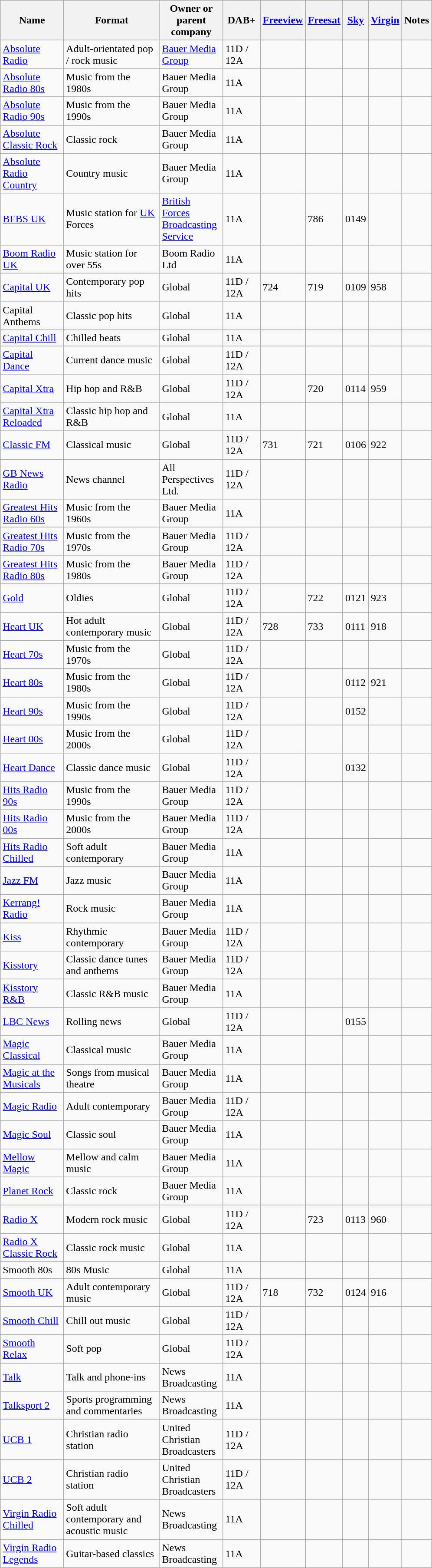<table class="wikitable sortable">
<tr>
<th width=90>Name</th>
<th width=140>Format</th>
<th width=90>Owner or parent company</th>
<th width=50>DAB+</th>
<th><a href='#'>Freeview</a></th>
<th><a href='#'>Freesat</a></th>
<th><a href='#'>Sky</a></th>
<th><a href='#'>Virgin</a></th>
<th class=unsortable>Notes</th>
</tr>
<tr>
<td><a href='#'>Absolute Radio</a></td>
<td>Adult-orientated pop / rock music</td>
<td><a href='#'>Bauer Media Group</a></td>
<td>11D / 12A</td>
<td></td>
<td></td>
<td></td>
<td></td>
<td></td>
</tr>
<tr>
<td><a href='#'>Absolute Radio 80s</a></td>
<td>Music from the 1980s</td>
<td>Bauer Media Group</td>
<td>11A</td>
<td></td>
<td></td>
<td></td>
<td></td>
<td></td>
</tr>
<tr>
<td><a href='#'>Absolute Radio 90s</a></td>
<td>Music from the 1990s</td>
<td>Bauer Media Group</td>
<td>11A</td>
<td></td>
<td></td>
<td></td>
<td></td>
<td></td>
</tr>
<tr>
<td><a href='#'>Absolute Classic Rock</a></td>
<td>Classic rock</td>
<td>Bauer Media Group</td>
<td>11A</td>
<td></td>
<td></td>
<td></td>
<td></td>
<td></td>
</tr>
<tr>
<td><a href='#'>Absolute Radio Country</a></td>
<td>Country music</td>
<td>Bauer Media Group</td>
<td>11A</td>
<td></td>
<td></td>
<td></td>
<td></td>
<td></td>
</tr>
<tr>
<td><a href='#'>BFBS UK</a></td>
<td>Music station for <a href='#'>UK</a> Forces</td>
<td><a href='#'>British Forces Broadcasting Service</a></td>
<td>11A</td>
<td></td>
<td>786</td>
<td>0149</td>
<td></td>
<td></td>
</tr>
<tr>
<td><a href='#'>Boom Radio UK</a></td>
<td>Music station for over 55s</td>
<td>Boom Radio Ltd</td>
<td>11A</td>
<td></td>
<td></td>
<td></td>
<td></td>
<td></td>
</tr>
<tr>
<td><a href='#'>Capital UK</a></td>
<td>Contemporary pop hits</td>
<td>Global</td>
<td>11D / 12A</td>
<td>724</td>
<td>719</td>
<td>0109</td>
<td>958</td>
<td></td>
</tr>
<tr>
<td>Capital Anthems</td>
<td>Classic pop hits</td>
<td>Global</td>
<td>11A</td>
<td></td>
<td></td>
<td></td>
<td></td>
<td></td>
</tr>
<tr>
<td><a href='#'>Capital Chill</a></td>
<td>Chilled beats</td>
<td>Global</td>
<td>11A</td>
<td></td>
<td></td>
<td></td>
<td></td>
<td></td>
</tr>
<tr>
<td><a href='#'>Capital Dance</a></td>
<td>Current dance music</td>
<td>Global</td>
<td>11D / 12A</td>
<td></td>
<td></td>
<td></td>
<td></td>
<td></td>
</tr>
<tr>
<td><a href='#'>Capital Xtra</a></td>
<td>Hip hop and R&B</td>
<td>Global</td>
<td>11D / 12A</td>
<td></td>
<td>720</td>
<td>0114</td>
<td>959</td>
<td></td>
</tr>
<tr>
<td><a href='#'>Capital Xtra Reloaded</a></td>
<td>Classic hip hop and R&B</td>
<td>Global</td>
<td>11A</td>
<td></td>
<td></td>
<td></td>
<td></td>
<td></td>
</tr>
<tr>
<td><a href='#'>Classic FM</a></td>
<td>Classical music</td>
<td>Global</td>
<td>11D / 12A</td>
<td>731</td>
<td>721</td>
<td>0106</td>
<td>922</td>
<td></td>
</tr>
<tr>
<td><a href='#'>GB News Radio</a></td>
<td>News channel</td>
<td>All Perspectives Ltd.</td>
<td>11D / 12A</td>
<td></td>
<td></td>
<td></td>
<td></td>
<td><br></td>
</tr>
<tr>
<td><a href='#'>Greatest Hits Radio 60s</a></td>
<td>Music from the 1960s</td>
<td>Bauer Media Group</td>
<td>11A</td>
<td></td>
<td></td>
<td></td>
<td></td>
<td></td>
</tr>
<tr>
<td><a href='#'>Greatest Hits Radio 70s</a></td>
<td>Music from the 1970s</td>
<td>Bauer Media Group</td>
<td>11D / 12A</td>
<td></td>
<td></td>
<td></td>
<td></td>
<td></td>
</tr>
<tr>
<td><a href='#'>Greatest Hits Radio 80s</a></td>
<td>Music from the 1980s</td>
<td>Bauer Media Group</td>
<td>11D / 12A</td>
<td></td>
<td></td>
<td></td>
<td></td>
<td></td>
</tr>
<tr>
<td><a href='#'>Gold</a></td>
<td>Oldies</td>
<td>Global</td>
<td>11D / 12A</td>
<td></td>
<td>722</td>
<td>0121</td>
<td>923</td>
<td></td>
</tr>
<tr>
<td><a href='#'>Heart UK</a></td>
<td>Hot adult contemporary music</td>
<td>Global</td>
<td>11D / 12A</td>
<td>728</td>
<td>733</td>
<td>0111</td>
<td>918</td>
<td></td>
</tr>
<tr>
<td><a href='#'>Heart 70s</a></td>
<td>Music from the 1970s</td>
<td>Global</td>
<td>11D / 12A</td>
<td></td>
<td></td>
<td></td>
<td></td>
<td></td>
</tr>
<tr>
<td><a href='#'>Heart 80s</a></td>
<td>Music from the 1980s</td>
<td>Global</td>
<td>11D / 12A</td>
<td></td>
<td></td>
<td>0112</td>
<td>921</td>
<td></td>
</tr>
<tr>
<td><a href='#'>Heart 90s</a></td>
<td>Music from the 1990s</td>
<td>Global</td>
<td>11D / 12A</td>
<td></td>
<td></td>
<td>0152</td>
<td></td>
<td></td>
</tr>
<tr>
<td><a href='#'>Heart 00s</a></td>
<td>Music from the 2000s</td>
<td>Global</td>
<td>11D / 12A</td>
<td></td>
<td></td>
<td></td>
<td></td>
<td></td>
</tr>
<tr>
<td><a href='#'>Heart Dance</a></td>
<td>Classic dance music</td>
<td>Global</td>
<td>11D / 12A</td>
<td></td>
<td></td>
<td>0132</td>
<td></td>
<td></td>
</tr>
<tr>
<td><a href='#'>Hits Radio 90s</a></td>
<td>Music from the 1990s</td>
<td>Bauer Media Group</td>
<td>11D / 12A</td>
<td></td>
<td></td>
<td></td>
<td></td>
<td></td>
</tr>
<tr>
<td><a href='#'>Hits Radio 00s</a></td>
<td>Music from the 2000s</td>
<td>Bauer Media Group</td>
<td>11D / 12A</td>
<td></td>
<td></td>
<td></td>
<td></td>
<td></td>
</tr>
<tr>
<td><a href='#'>Hits Radio Chilled</a></td>
<td>Soft adult contemporary</td>
<td>Bauer Media Group</td>
<td>11A</td>
<td></td>
<td></td>
<td></td>
<td></td>
<td></td>
</tr>
<tr>
<td><a href='#'>Jazz FM</a></td>
<td>Jazz music</td>
<td>Bauer Media Group</td>
<td>11A</td>
<td></td>
<td></td>
<td></td>
<td></td>
<td></td>
</tr>
<tr>
<td><a href='#'>Kerrang! Radio</a></td>
<td>Rock music</td>
<td>Bauer Media Group</td>
<td>11A</td>
<td></td>
<td></td>
<td></td>
<td></td>
<td></td>
</tr>
<tr>
<td><a href='#'>Kiss</a></td>
<td>Rhythmic contemporary</td>
<td>Bauer Media Group</td>
<td>11D / 12A</td>
<td></td>
<td></td>
<td></td>
<td></td>
<td></td>
</tr>
<tr>
<td><a href='#'>Kisstory</a></td>
<td>Classic dance tunes and anthems</td>
<td>Bauer Media Group</td>
<td>11D / 12A</td>
<td></td>
<td></td>
<td></td>
<td></td>
<td></td>
</tr>
<tr>
<td><a href='#'>Kisstory R&B</a></td>
<td>Classic R&B music</td>
<td>Bauer Media Group</td>
<td>11A</td>
<td></td>
<td></td>
<td></td>
<td></td>
<td></td>
</tr>
<tr>
<td><a href='#'>LBC News</a></td>
<td>Rolling news</td>
<td>Global</td>
<td>11D / 12A</td>
<td></td>
<td></td>
<td>0155</td>
<td></td>
<td></td>
</tr>
<tr>
<td><a href='#'>Magic Classical</a></td>
<td>Classical music</td>
<td>Bauer Media Group</td>
<td>11A</td>
<td></td>
<td></td>
<td></td>
<td></td>
<td></td>
</tr>
<tr>
<td><a href='#'>Magic at the Musicals</a></td>
<td>Songs from musical theatre</td>
<td>Bauer Media Group</td>
<td>11A</td>
<td></td>
<td></td>
<td></td>
<td></td>
<td></td>
</tr>
<tr>
<td><a href='#'>Magic Radio</a></td>
<td>Adult contemporary</td>
<td>Bauer Media Group</td>
<td>11D / 12A</td>
<td></td>
<td></td>
<td></td>
<td></td>
<td> </td>
</tr>
<tr>
<td><a href='#'>Magic Soul</a></td>
<td>Classic soul</td>
<td>Bauer Media Group</td>
<td>11A</td>
<td></td>
<td></td>
<td></td>
<td></td>
<td></td>
</tr>
<tr>
<td><a href='#'>Mellow Magic</a></td>
<td>Mellow and calm music</td>
<td>Bauer Media Group</td>
<td>11A</td>
<td></td>
<td></td>
<td></td>
<td></td>
<td></td>
</tr>
<tr>
<td><a href='#'>Planet Rock</a></td>
<td>Classic rock</td>
<td>Bauer Media Group</td>
<td>11A</td>
<td></td>
<td></td>
<td></td>
<td></td>
<td></td>
</tr>
<tr>
<td><a href='#'>Radio X</a></td>
<td>Modern rock music</td>
<td>Global</td>
<td>11D / 12A</td>
<td></td>
<td>723</td>
<td>0113</td>
<td>960</td>
<td></td>
</tr>
<tr>
<td><a href='#'>Radio X Classic Rock</a></td>
<td>Classic rock music</td>
<td>Global</td>
<td>11A</td>
<td></td>
<td></td>
<td></td>
<td></td>
<td></td>
</tr>
<tr>
<td>Smooth 80s</td>
<td>80s Music</td>
<td>Global</td>
<td>11A</td>
<td></td>
<td></td>
<td></td>
<td></td>
<td></td>
</tr>
<tr>
<td><a href='#'>Smooth UK</a></td>
<td>Adult contemporary music</td>
<td>Global</td>
<td>11D / 12A</td>
<td>718</td>
<td>732</td>
<td>0124</td>
<td>916</td>
<td></td>
</tr>
<tr>
<td><a href='#'>Smooth Chill</a></td>
<td>Chill out music</td>
<td>Global</td>
<td>11D / 12A</td>
<td></td>
<td></td>
<td></td>
<td></td>
<td></td>
</tr>
<tr>
<td><a href='#'>Smooth Relax</a></td>
<td>Soft pop</td>
<td>Global</td>
<td>11D / 12A</td>
<td></td>
<td></td>
<td></td>
<td></td>
<td></td>
</tr>
<tr>
<td><a href='#'>Talk</a></td>
<td>Talk and phone-ins</td>
<td>News Broadcasting</td>
<td>11A</td>
<td></td>
<td></td>
<td></td>
<td></td>
<td></td>
</tr>
<tr>
<td><a href='#'>Talksport 2</a></td>
<td>Sports programming and commentaries</td>
<td>News Broadcasting</td>
<td>11A</td>
<td></td>
<td></td>
<td></td>
<td></td>
<td></td>
</tr>
<tr>
<td><a href='#'>UCB 1</a></td>
<td>Christian radio station</td>
<td>United Christian Broadcasters</td>
<td>11D / 12A</td>
<td></td>
<td></td>
<td></td>
<td></td>
<td></td>
</tr>
<tr>
<td><a href='#'>UCB 2</a></td>
<td>Christian radio station</td>
<td>United Christian Broadcasters</td>
<td>11D / 12A</td>
<td></td>
<td></td>
<td></td>
<td></td>
<td></td>
</tr>
<tr>
<td><a href='#'>Virgin Radio Chilled</a></td>
<td>Soft adult contemporary and acoustic music</td>
<td>News Broadcasting</td>
<td>11A</td>
<td></td>
<td></td>
<td></td>
<td></td>
<td></td>
</tr>
<tr>
<td><a href='#'>Virgin Radio Legends</a></td>
<td>Guitar-based classics</td>
<td>News Broadcasting</td>
<td>11A</td>
<td></td>
<td></td>
<td></td>
<td></td>
<td></td>
</tr>
</table>
